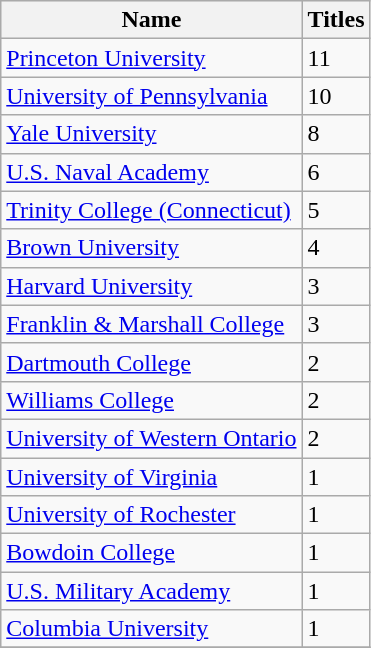<table class="wikitable">
<tr style="background:#EFEFEF">
<th>Name</th>
<th>Titles</th>
</tr>
<tr>
<td><a href='#'>Princeton University</a></td>
<td>11</td>
</tr>
<tr>
<td><a href='#'>University of Pennsylvania</a></td>
<td>10</td>
</tr>
<tr>
<td><a href='#'>Yale University</a></td>
<td>8</td>
</tr>
<tr>
<td><a href='#'>U.S. Naval Academy</a></td>
<td>6</td>
</tr>
<tr>
<td><a href='#'>Trinity College (Connecticut)</a></td>
<td>5</td>
</tr>
<tr>
<td><a href='#'>Brown University</a></td>
<td>4</td>
</tr>
<tr>
<td><a href='#'>Harvard University</a></td>
<td>3</td>
</tr>
<tr>
<td><a href='#'>Franklin & Marshall College</a></td>
<td>3</td>
</tr>
<tr>
<td><a href='#'>Dartmouth College</a></td>
<td>2</td>
</tr>
<tr>
<td><a href='#'>Williams College</a></td>
<td>2</td>
</tr>
<tr>
<td><a href='#'>University of Western Ontario</a></td>
<td>2</td>
</tr>
<tr>
<td><a href='#'>University of Virginia</a></td>
<td>1</td>
</tr>
<tr>
<td><a href='#'>University of Rochester</a></td>
<td>1</td>
</tr>
<tr>
<td><a href='#'>Bowdoin College</a></td>
<td>1</td>
</tr>
<tr>
<td><a href='#'>U.S. Military Academy</a></td>
<td>1</td>
</tr>
<tr>
<td><a href='#'>Columbia University</a></td>
<td>1</td>
</tr>
<tr>
</tr>
</table>
